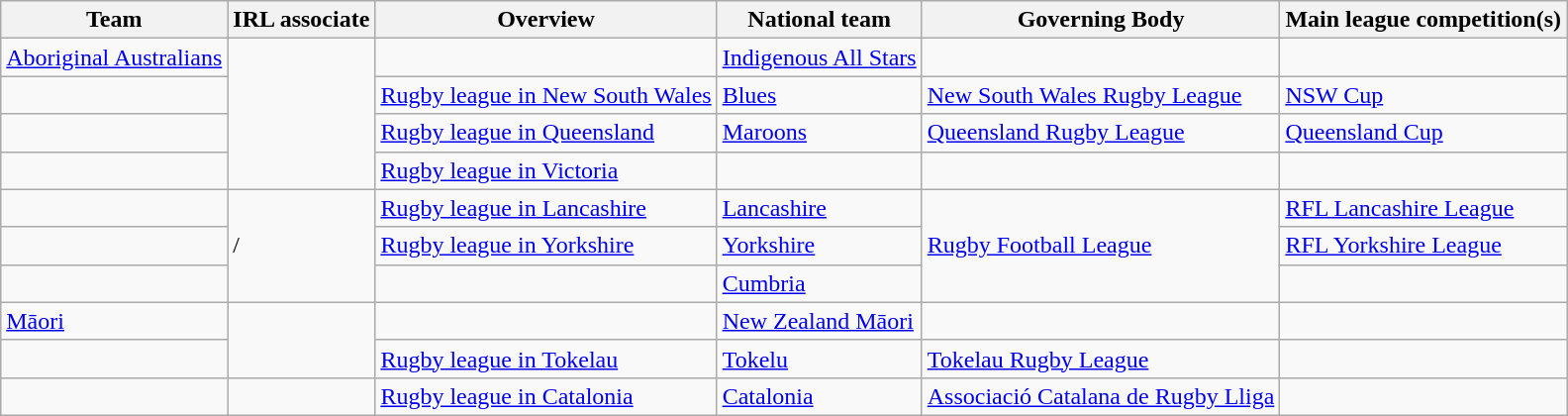<table class="wikitable">
<tr>
<th>Team</th>
<th>IRL associate</th>
<th>Overview</th>
<th>National team</th>
<th>Governing Body</th>
<th>Main league competition(s)</th>
</tr>
<tr>
<td> <a href='#'>Aboriginal Australians</a></td>
<td rowspan="4"></td>
<td></td>
<td><a href='#'>Indigenous All Stars</a></td>
<td></td>
<td></td>
</tr>
<tr>
<td></td>
<td><a href='#'>Rugby league in New South Wales</a></td>
<td><a href='#'>Blues</a></td>
<td><a href='#'>New South Wales Rugby League</a></td>
<td><a href='#'>NSW Cup</a></td>
</tr>
<tr>
<td></td>
<td><a href='#'>Rugby league in Queensland</a></td>
<td><a href='#'>Maroons</a></td>
<td><a href='#'>Queensland Rugby League</a></td>
<td><a href='#'>Queensland Cup</a></td>
</tr>
<tr>
<td></td>
<td><a href='#'>Rugby league in Victoria</a></td>
<td></td>
<td></td>
<td></td>
</tr>
<tr>
<td></td>
<td rowspan="3"> /<br></td>
<td><a href='#'>Rugby league in Lancashire</a></td>
<td><a href='#'>Lancashire</a></td>
<td rowspan="3"><a href='#'>Rugby Football League</a></td>
<td><a href='#'>RFL Lancashire League</a></td>
</tr>
<tr>
<td></td>
<td><a href='#'>Rugby league in Yorkshire</a></td>
<td><a href='#'>Yorkshire</a></td>
<td><a href='#'>RFL Yorkshire League</a></td>
</tr>
<tr>
<td></td>
<td></td>
<td><a href='#'>Cumbria</a></td>
<td></td>
</tr>
<tr>
<td> <a href='#'>Māori</a></td>
<td rowspan="2"></td>
<td></td>
<td><a href='#'>New Zealand Māori</a></td>
<td></td>
<td></td>
</tr>
<tr>
<td></td>
<td><a href='#'>Rugby league in Tokelau</a></td>
<td><a href='#'>Tokelu</a></td>
<td><a href='#'>Tokelau Rugby League</a></td>
<td></td>
</tr>
<tr>
<td></td>
<td></td>
<td><a href='#'>Rugby league in Catalonia</a></td>
<td><a href='#'>Catalonia</a></td>
<td><a href='#'>Associació Catalana de Rugby Lliga</a></td>
<td></td>
</tr>
</table>
